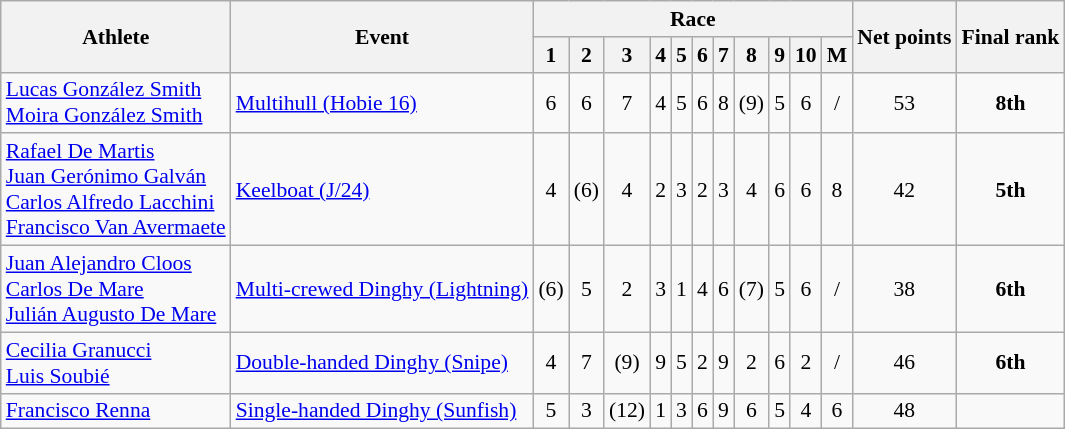<table class="wikitable" border="1" style="font-size:90%">
<tr>
<th rowspan=2>Athlete</th>
<th rowspan=2>Event</th>
<th colspan=11>Race</th>
<th rowspan=2>Net points</th>
<th rowspan=2>Final rank</th>
</tr>
<tr>
<th>1</th>
<th>2</th>
<th>3</th>
<th>4</th>
<th>5</th>
<th>6</th>
<th>7</th>
<th>8</th>
<th>9</th>
<th>10</th>
<th>M</th>
</tr>
<tr align=center>
<td align=left><a href='#'>Lucas González Smith</a><br><a href='#'>Moira González Smith</a></td>
<td align=left><a href='#'>Multihull (Hobie 16)</a></td>
<td>6</td>
<td>6</td>
<td>7</td>
<td>4</td>
<td>5</td>
<td>6</td>
<td>8</td>
<td>(9)</td>
<td>5</td>
<td>6</td>
<td>/</td>
<td>53</td>
<td><strong>8th</strong></td>
</tr>
<tr align=center>
<td align=left><a href='#'>Rafael De Martis</a><br><a href='#'>Juan Gerónimo Galván</a><br><a href='#'>Carlos Alfredo Lacchini</a><br><a href='#'>Francisco Van Avermaete</a></td>
<td align=left><a href='#'>Keelboat (J/24)</a></td>
<td>4</td>
<td>(6)</td>
<td>4</td>
<td>2</td>
<td>3</td>
<td>2</td>
<td>3</td>
<td>4</td>
<td>6</td>
<td>6</td>
<td>8</td>
<td>42</td>
<td><strong>5th</strong></td>
</tr>
<tr align=center>
<td align=left><a href='#'>Juan Alejandro Cloos</a><br><a href='#'>Carlos De Mare</a><br><a href='#'>Julián Augusto De Mare</a></td>
<td align=left><a href='#'>Multi-crewed Dinghy (Lightning)</a></td>
<td>(6)</td>
<td>5</td>
<td>2</td>
<td>3</td>
<td>1</td>
<td>4</td>
<td>6</td>
<td>(7)</td>
<td>5</td>
<td>6</td>
<td>/</td>
<td>38</td>
<td><strong>6th</strong></td>
</tr>
<tr align=center>
<td align=left><a href='#'>Cecilia Granucci</a><br><a href='#'>Luis Soubié</a></td>
<td align=left><a href='#'>Double-handed Dinghy (Snipe)</a></td>
<td>4</td>
<td>7</td>
<td>(9)</td>
<td>9</td>
<td>5</td>
<td>2</td>
<td>9</td>
<td>2</td>
<td>6</td>
<td>2</td>
<td>/</td>
<td>46</td>
<td><strong>6th</strong></td>
</tr>
<tr align=center>
<td align=left><a href='#'>Francisco Renna</a></td>
<td align=left><a href='#'>Single-handed Dinghy (Sunfish)</a></td>
<td>5</td>
<td>3</td>
<td>(12)</td>
<td>1</td>
<td>3</td>
<td>6</td>
<td>9</td>
<td>6</td>
<td>5</td>
<td>4</td>
<td>6</td>
<td>48</td>
<td></td>
</tr>
</table>
